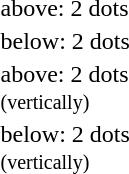<table>
<tr>
<td></td>
<td>above: 2 dots</td>
</tr>
<tr>
<td></td>
<td>below: 2 dots</td>
</tr>
<tr>
<td></td>
<td>above: 2 dots <br> <small>(vertically)</small></td>
</tr>
<tr>
<td></td>
<td>below: 2 dots <br> <small>(vertically)</small></td>
</tr>
<tr>
</tr>
</table>
